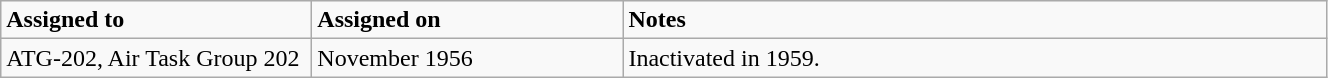<table class="wikitable" style="width: 70%;">
<tr>
<td style="width: 200px;"><strong>Assigned to</strong></td>
<td style="width: 200px;"><strong>Assigned on</strong></td>
<td><strong>Notes</strong></td>
</tr>
<tr>
<td>ATG-202, Air Task Group 202</td>
<td>November 1956</td>
<td>Inactivated in 1959.</td>
</tr>
</table>
